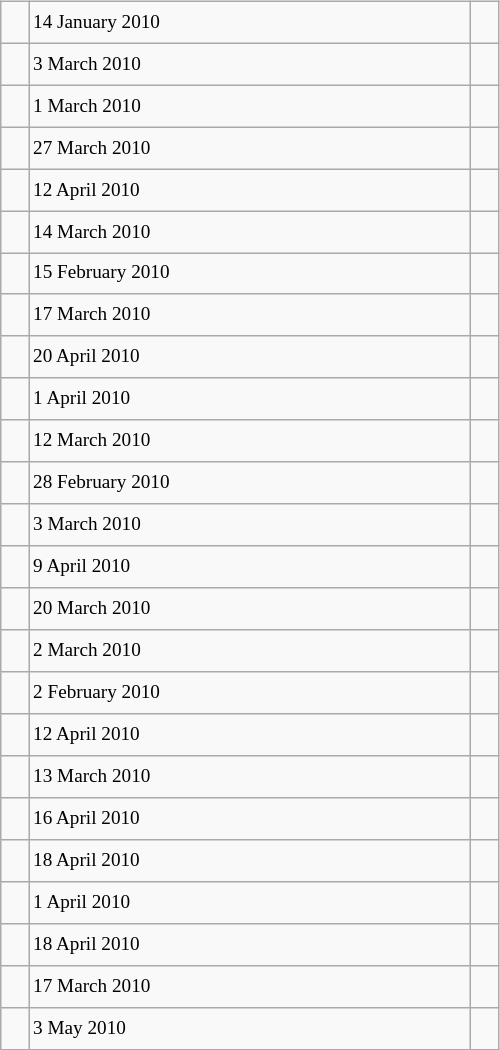<table class="wikitable" style="font-size: 80%; float: left; width: 26em; margin-right: 1em; height: 700px">
<tr>
<td></td>
<td>14 January 2010</td>
<td></td>
</tr>
<tr>
<td></td>
<td>3 March 2010</td>
<td></td>
</tr>
<tr>
<td></td>
<td>1 March 2010</td>
<td></td>
</tr>
<tr>
<td></td>
<td>27 March 2010</td>
<td></td>
</tr>
<tr>
<td></td>
<td>12 April 2010</td>
<td></td>
</tr>
<tr>
<td></td>
<td>14 March 2010</td>
<td></td>
</tr>
<tr>
<td></td>
<td>15 February 2010</td>
<td></td>
</tr>
<tr>
<td></td>
<td>17 March 2010</td>
<td></td>
</tr>
<tr>
<td></td>
<td>20 April 2010</td>
<td></td>
</tr>
<tr>
<td></td>
<td>1 April 2010</td>
<td></td>
</tr>
<tr>
<td></td>
<td>12 March 2010</td>
<td></td>
</tr>
<tr>
<td></td>
<td>28 February 2010</td>
<td></td>
</tr>
<tr>
<td></td>
<td>3 March 2010</td>
<td></td>
</tr>
<tr>
<td></td>
<td>9 April 2010</td>
<td></td>
</tr>
<tr>
<td></td>
<td>20 March 2010</td>
<td></td>
</tr>
<tr>
<td></td>
<td>2 March 2010</td>
<td></td>
</tr>
<tr>
<td></td>
<td>2 February 2010</td>
<td></td>
</tr>
<tr>
<td></td>
<td>12 April 2010</td>
<td></td>
</tr>
<tr>
<td></td>
<td>13 March 2010</td>
<td></td>
</tr>
<tr>
<td></td>
<td>16 April 2010</td>
<td></td>
</tr>
<tr>
<td></td>
<td>18 April 2010</td>
<td></td>
</tr>
<tr>
<td></td>
<td>1 April 2010</td>
<td></td>
</tr>
<tr>
<td></td>
<td>18 April 2010</td>
<td></td>
</tr>
<tr>
<td></td>
<td>17 March 2010</td>
<td></td>
</tr>
<tr>
<td></td>
<td>3 May 2010</td>
<td></td>
</tr>
</table>
